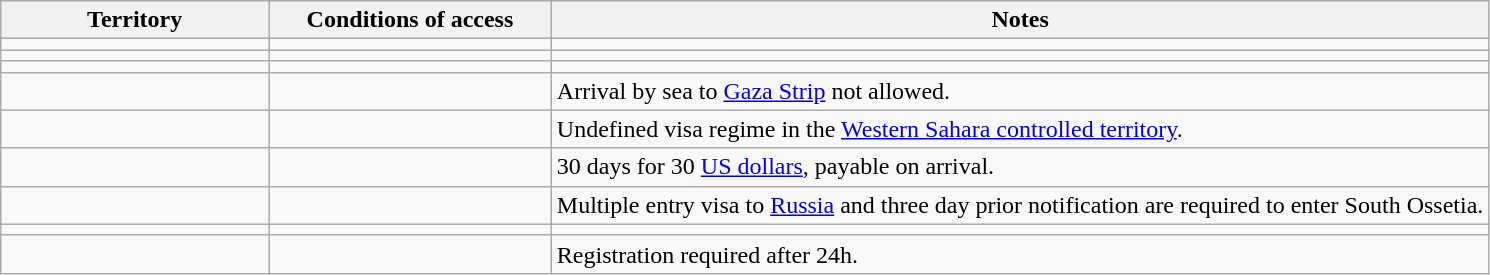<table class="wikitable" style="text-align: left; table-layout: fixed;">
<tr>
<th width="18%">Territory</th>
<th width="19%">Conditions of access</th>
<th>Notes</th>
</tr>
<tr>
<td></td>
<td></td>
<td></td>
</tr>
<tr>
<td></td>
<td></td>
<td></td>
</tr>
<tr>
<td></td>
<td></td>
<td></td>
</tr>
<tr>
<td></td>
<td></td>
<td>Arrival by sea to <a href='#'>Gaza Strip</a> not allowed.</td>
</tr>
<tr>
<td></td>
<td></td>
<td>Undefined visa regime in the <a href='#'>Western Sahara controlled territory</a>.</td>
</tr>
<tr>
<td></td>
<td></td>
<td>30 days for 30 <a href='#'>US dollars</a>, payable on arrival.</td>
</tr>
<tr>
<td></td>
<td></td>
<td>Multiple entry visa to <a href='#'>Russia</a> and three day prior notification are required to enter South Ossetia.</td>
</tr>
<tr>
<td></td>
<td></td>
<td></td>
</tr>
<tr>
<td></td>
<td></td>
<td>Registration required after 24h.</td>
</tr>
</table>
